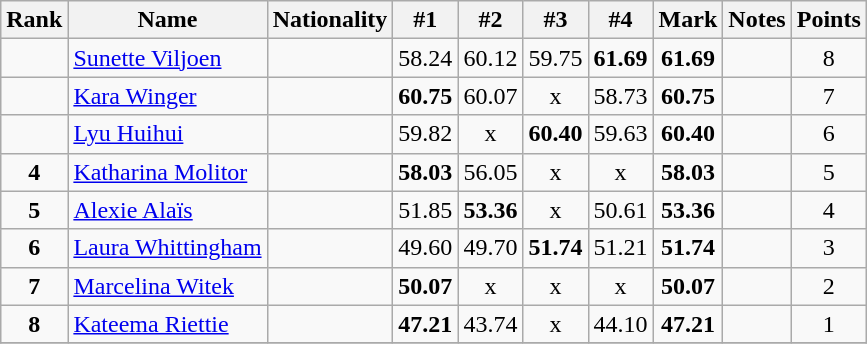<table class="wikitable sortable" style="text-align:center">
<tr>
<th>Rank</th>
<th>Name</th>
<th>Nationality</th>
<th>#1</th>
<th>#2</th>
<th>#3</th>
<th>#4</th>
<th>Mark</th>
<th>Notes</th>
<th>Points</th>
</tr>
<tr>
<td></td>
<td align=left><a href='#'>Sunette Viljoen</a></td>
<td align=left></td>
<td>58.24</td>
<td>60.12</td>
<td>59.75</td>
<td><strong>61.69</strong></td>
<td><strong>61.69</strong></td>
<td></td>
<td>8</td>
</tr>
<tr>
<td></td>
<td align=left><a href='#'>Kara Winger</a></td>
<td align=left></td>
<td><strong>60.75</strong></td>
<td>60.07</td>
<td>x</td>
<td>58.73</td>
<td><strong>60.75</strong></td>
<td></td>
<td>7</td>
</tr>
<tr>
<td></td>
<td align=left><a href='#'>Lyu Huihui</a></td>
<td align=left></td>
<td>59.82</td>
<td>x</td>
<td><strong>60.40</strong></td>
<td>59.63</td>
<td><strong>60.40</strong></td>
<td></td>
<td>6</td>
</tr>
<tr>
<td><strong>4</strong></td>
<td align=left><a href='#'>Katharina Molitor</a></td>
<td align=left></td>
<td><strong>58.03</strong></td>
<td>56.05</td>
<td>x</td>
<td>x</td>
<td><strong>58.03</strong></td>
<td></td>
<td>5</td>
</tr>
<tr>
<td><strong>5</strong></td>
<td align=left><a href='#'>Alexie Alaïs</a></td>
<td align=left></td>
<td>51.85</td>
<td><strong>53.36</strong></td>
<td>x</td>
<td>50.61</td>
<td><strong>53.36</strong></td>
<td></td>
<td>4</td>
</tr>
<tr>
<td><strong>6</strong></td>
<td align=left><a href='#'>Laura Whittingham</a></td>
<td align=left></td>
<td>49.60</td>
<td>49.70</td>
<td><strong>51.74</strong></td>
<td>51.21</td>
<td><strong>51.74</strong></td>
<td></td>
<td>3</td>
</tr>
<tr>
<td><strong>7</strong></td>
<td align=left><a href='#'>Marcelina Witek</a></td>
<td align=left></td>
<td><strong>50.07</strong></td>
<td>x</td>
<td>x</td>
<td>x</td>
<td><strong>50.07</strong></td>
<td></td>
<td>2</td>
</tr>
<tr>
<td><strong>8</strong></td>
<td align=left><a href='#'>Kateema Riettie</a></td>
<td align=left></td>
<td><strong>47.21</strong></td>
<td>43.74</td>
<td>x</td>
<td>44.10</td>
<td><strong>47.21</strong></td>
<td></td>
<td>1</td>
</tr>
<tr>
</tr>
</table>
